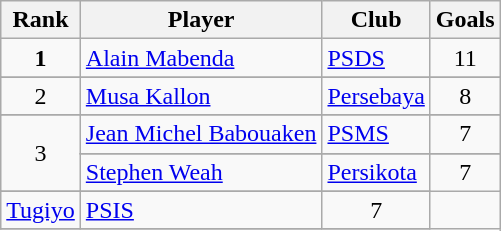<table class="wikitable" style="text-align:center">
<tr>
<th>Rank</th>
<th>Player</th>
<th>Club</th>
<th>Goals</th>
</tr>
<tr>
<td align="center"><strong>1</strong></td>
<td align="left"> <a href='#'>Alain Mabenda</a></td>
<td align="left"><a href='#'>PSDS</a></td>
<td>11</td>
</tr>
<tr align="center">
</tr>
<tr>
<td align="center">2</td>
<td align="left"> <a href='#'>Musa Kallon</a></td>
<td align="left"><a href='#'>Persebaya</a></td>
<td>8</td>
</tr>
<tr align="center">
</tr>
<tr>
<td align="center" rowspan=3>3</td>
<td align="left"> <a href='#'>Jean Michel Babouaken</a></td>
<td align="left"><a href='#'>PSMS</a></td>
<td>7</td>
</tr>
<tr align="center">
</tr>
<tr>
<td align="left"> <a href='#'>Stephen Weah</a></td>
<td align="left"><a href='#'>Persikota</a></td>
<td>7</td>
</tr>
<tr align="center">
</tr>
<tr>
<td align="left"> <a href='#'>Tugiyo</a></td>
<td align="left"><a href='#'>PSIS</a></td>
<td>7</td>
</tr>
<tr align="center">
</tr>
</table>
